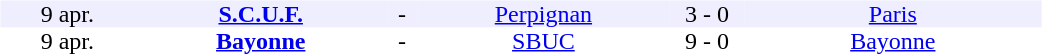<table table width=700>
<tr>
<td width=700 valign=top><br><table border=0 cellspacing=0 cellpadding=0 style=font-size: 100%; border-collapse: collapse; width=100%>
<tr align=center bgcolor=#EEEEFF>
<td width=90>9 apr.</td>
<td width=170><strong><a href='#'>S.C.U.F.</a></strong></td>
<td width=20>-</td>
<td width=170><a href='#'>Perpignan</a></td>
<td width=50>3 - 0</td>
<td width=200><a href='#'>Paris</a></td>
</tr>
<tr align=center bgcolor=#FFFFFF>
<td width=90>9 apr.</td>
<td width=170><strong><a href='#'>Bayonne</a></strong></td>
<td width=20>-</td>
<td width=170><a href='#'>SBUC</a></td>
<td width=50>9 - 0</td>
<td width=200><a href='#'>Bayonne</a></td>
</tr>
</table>
</td>
</tr>
</table>
